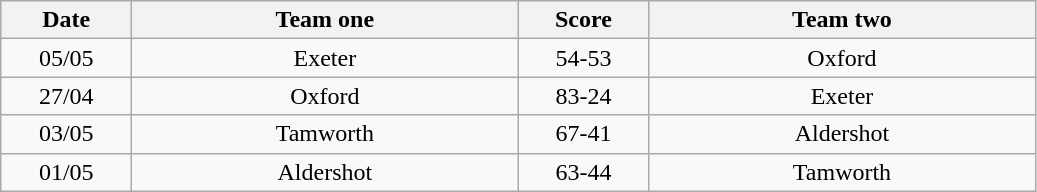<table class="wikitable" style="text-align: center">
<tr>
<th width=80>Date</th>
<th width=250>Team one</th>
<th width=80>Score</th>
<th width=250>Team two</th>
</tr>
<tr>
<td>05/05</td>
<td>Exeter</td>
<td>54-53</td>
<td>Oxford</td>
</tr>
<tr>
<td>27/04</td>
<td>Oxford</td>
<td>83-24</td>
<td>Exeter</td>
</tr>
<tr>
<td>03/05</td>
<td>Tamworth</td>
<td>67-41</td>
<td>Aldershot</td>
</tr>
<tr>
<td>01/05</td>
<td>Aldershot</td>
<td>63-44</td>
<td>Tamworth</td>
</tr>
</table>
